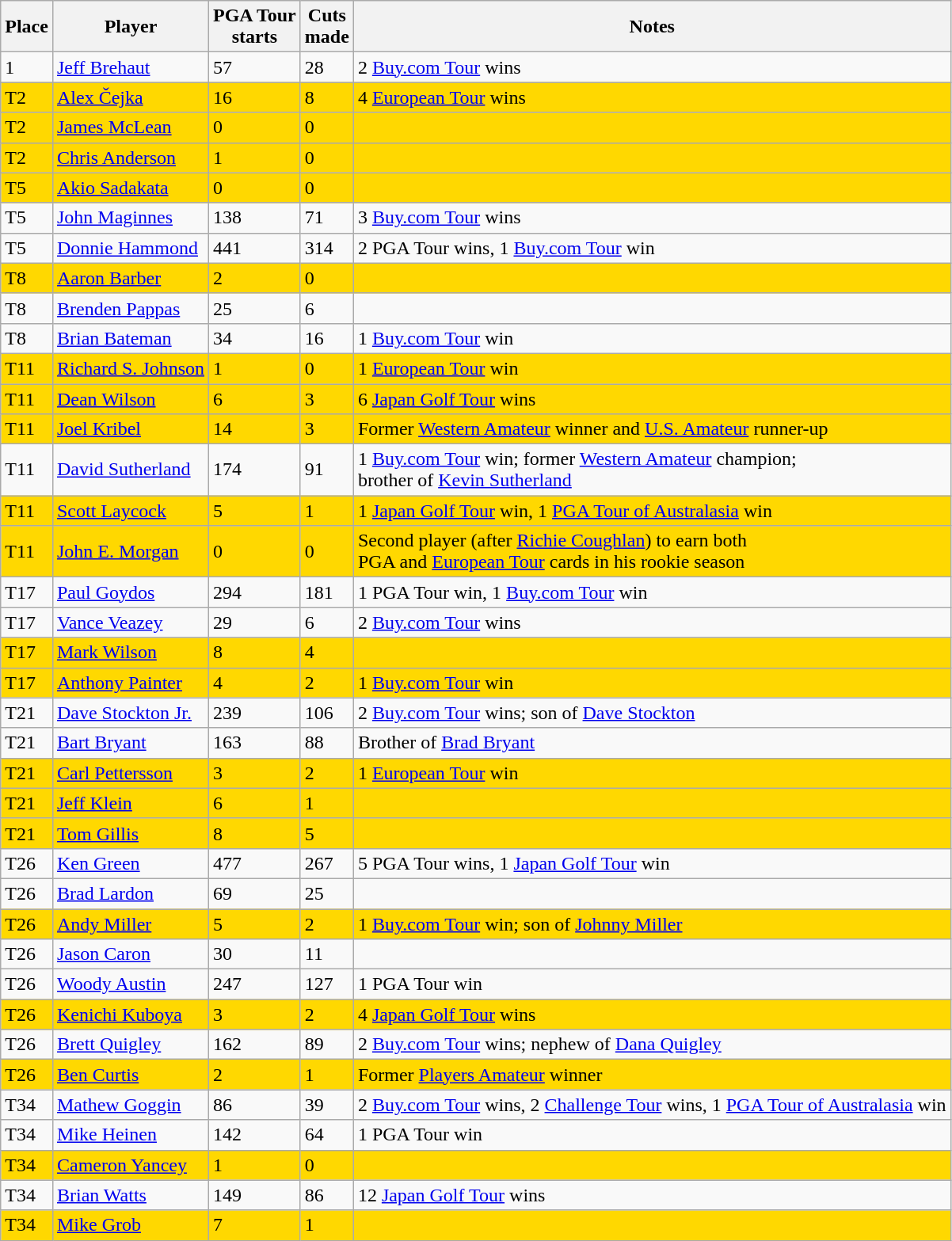<table class="sortable wikitable">
<tr>
<th>Place</th>
<th>Player</th>
<th>PGA Tour<br>starts</th>
<th>Cuts<br>made</th>
<th>Notes</th>
</tr>
<tr>
<td>1</td>
<td> <a href='#'>Jeff Brehaut</a></td>
<td>57</td>
<td>28</td>
<td>2 <a href='#'>Buy.com Tour</a> wins</td>
</tr>
<tr style="background:#FFD800;">
<td>T2</td>
<td> <a href='#'>Alex Čejka</a></td>
<td>16</td>
<td>8</td>
<td>4 <a href='#'>European Tour</a> wins</td>
</tr>
<tr style="background:#FFD800;">
<td>T2</td>
<td> <a href='#'>James McLean</a></td>
<td>0</td>
<td>0</td>
<td></td>
</tr>
<tr style="background:#FFD800;">
<td>T2</td>
<td> <a href='#'>Chris Anderson</a></td>
<td>1</td>
<td>0</td>
<td></td>
</tr>
<tr style="background:#FFD800;">
<td>T5</td>
<td> <a href='#'>Akio Sadakata</a></td>
<td>0</td>
<td>0</td>
<td></td>
</tr>
<tr>
<td>T5</td>
<td> <a href='#'>John Maginnes</a></td>
<td>138</td>
<td>71</td>
<td>3 <a href='#'>Buy.com Tour</a> wins</td>
</tr>
<tr>
<td>T5</td>
<td> <a href='#'>Donnie Hammond</a></td>
<td>441</td>
<td>314</td>
<td>2 PGA Tour wins, 1 <a href='#'>Buy.com Tour</a> win</td>
</tr>
<tr style="background:#FFD800;">
<td>T8</td>
<td> <a href='#'>Aaron Barber</a></td>
<td>2</td>
<td>0</td>
<td></td>
</tr>
<tr>
<td>T8</td>
<td> <a href='#'>Brenden Pappas</a></td>
<td>25</td>
<td>6</td>
<td></td>
</tr>
<tr>
<td>T8</td>
<td> <a href='#'>Brian Bateman</a></td>
<td>34</td>
<td>16</td>
<td>1 <a href='#'>Buy.com Tour</a> win</td>
</tr>
<tr style="background:#FFD800;">
<td>T11</td>
<td> <a href='#'>Richard S. Johnson</a></td>
<td>1</td>
<td>0</td>
<td>1 <a href='#'>European Tour</a> win</td>
</tr>
<tr style="background:#FFD800;">
<td>T11</td>
<td> <a href='#'>Dean Wilson</a></td>
<td>6</td>
<td>3</td>
<td>6 <a href='#'>Japan Golf Tour</a> wins</td>
</tr>
<tr style="background:#FFD800;">
<td>T11</td>
<td> <a href='#'>Joel Kribel</a></td>
<td>14</td>
<td>3</td>
<td>Former <a href='#'>Western Amateur</a> winner and <a href='#'>U.S. Amateur</a> runner-up</td>
</tr>
<tr>
<td>T11</td>
<td> <a href='#'>David Sutherland</a></td>
<td>174</td>
<td>91</td>
<td>1 <a href='#'>Buy.com Tour</a> win; former <a href='#'>Western Amateur</a> champion;<br>brother of <a href='#'>Kevin Sutherland</a></td>
</tr>
<tr style="background:#FFD800;">
<td>T11</td>
<td> <a href='#'>Scott Laycock</a></td>
<td>5</td>
<td>1</td>
<td>1 <a href='#'>Japan Golf Tour</a> win, 1 <a href='#'>PGA Tour of Australasia</a> win</td>
</tr>
<tr style="background:#FFD800;">
<td>T11</td>
<td> <a href='#'>John E. Morgan</a></td>
<td>0</td>
<td>0</td>
<td>Second player (after <a href='#'>Richie Coughlan</a>) to earn both<br>PGA and <a href='#'>European Tour</a> cards in his rookie season</td>
</tr>
<tr>
<td>T17</td>
<td> <a href='#'>Paul Goydos</a></td>
<td>294</td>
<td>181</td>
<td>1 PGA Tour win, 1 <a href='#'>Buy.com Tour</a> win</td>
</tr>
<tr>
<td>T17</td>
<td> <a href='#'>Vance Veazey</a></td>
<td>29</td>
<td>6</td>
<td>2 <a href='#'>Buy.com Tour</a> wins</td>
</tr>
<tr style="background:#FFD800;">
<td>T17</td>
<td> <a href='#'>Mark Wilson</a></td>
<td>8</td>
<td>4</td>
<td></td>
</tr>
<tr style="background:#FFD800;">
<td>T17</td>
<td> <a href='#'>Anthony Painter</a></td>
<td>4</td>
<td>2</td>
<td>1 <a href='#'>Buy.com Tour</a> win</td>
</tr>
<tr>
<td>T21</td>
<td> <a href='#'>Dave Stockton Jr.</a></td>
<td>239</td>
<td>106</td>
<td>2 <a href='#'>Buy.com Tour</a> wins; son of <a href='#'>Dave Stockton</a></td>
</tr>
<tr>
<td>T21</td>
<td> <a href='#'>Bart Bryant</a></td>
<td>163</td>
<td>88</td>
<td>Brother of <a href='#'>Brad Bryant</a></td>
</tr>
<tr style="background:#FFD800;">
<td>T21</td>
<td> <a href='#'>Carl Pettersson</a></td>
<td>3</td>
<td>2</td>
<td>1 <a href='#'>European Tour</a> win</td>
</tr>
<tr style="background:#FFD800;">
<td>T21</td>
<td> <a href='#'>Jeff Klein</a></td>
<td>6</td>
<td>1</td>
<td></td>
</tr>
<tr style="background:#FFD800;">
<td>T21</td>
<td> <a href='#'>Tom Gillis</a></td>
<td>8</td>
<td>5</td>
<td></td>
</tr>
<tr>
<td>T26</td>
<td> <a href='#'>Ken Green</a></td>
<td>477</td>
<td>267</td>
<td>5 PGA Tour wins, 1 <a href='#'>Japan Golf Tour</a> win</td>
</tr>
<tr>
<td>T26</td>
<td> <a href='#'>Brad Lardon</a></td>
<td>69</td>
<td>25</td>
<td></td>
</tr>
<tr style="background:#FFD800;">
<td>T26</td>
<td> <a href='#'>Andy Miller</a></td>
<td>5</td>
<td>2</td>
<td>1 <a href='#'>Buy.com Tour</a> win; son of <a href='#'>Johnny Miller</a></td>
</tr>
<tr>
<td>T26</td>
<td> <a href='#'>Jason Caron</a></td>
<td>30</td>
<td>11</td>
<td></td>
</tr>
<tr>
<td>T26</td>
<td> <a href='#'>Woody Austin</a></td>
<td>247</td>
<td>127</td>
<td>1 PGA Tour win</td>
</tr>
<tr style="background:#FFD800;">
<td>T26</td>
<td> <a href='#'>Kenichi Kuboya</a></td>
<td>3</td>
<td>2</td>
<td>4 <a href='#'>Japan Golf Tour</a> wins</td>
</tr>
<tr>
<td>T26</td>
<td> <a href='#'>Brett Quigley</a></td>
<td>162</td>
<td>89</td>
<td>2 <a href='#'>Buy.com Tour</a> wins; nephew of <a href='#'>Dana Quigley</a></td>
</tr>
<tr style="background:#FFD800;">
<td>T26</td>
<td> <a href='#'>Ben Curtis</a></td>
<td>2</td>
<td>1</td>
<td>Former <a href='#'>Players Amateur</a> winner</td>
</tr>
<tr>
<td>T34</td>
<td> <a href='#'>Mathew Goggin</a></td>
<td>86</td>
<td>39</td>
<td>2 <a href='#'>Buy.com Tour</a> wins, 2 <a href='#'>Challenge Tour</a> wins, 1 <a href='#'>PGA Tour of Australasia</a> win</td>
</tr>
<tr>
<td>T34</td>
<td> <a href='#'>Mike Heinen</a></td>
<td>142</td>
<td>64</td>
<td>1 PGA Tour win</td>
</tr>
<tr style="background:#FFD800;">
<td>T34</td>
<td> <a href='#'>Cameron Yancey</a></td>
<td>1</td>
<td>0</td>
<td></td>
</tr>
<tr>
<td>T34</td>
<td> <a href='#'>Brian Watts</a></td>
<td>149</td>
<td>86</td>
<td>12 <a href='#'>Japan Golf Tour</a> wins</td>
</tr>
<tr style="background:#FFD800;">
<td>T34</td>
<td> <a href='#'>Mike Grob</a></td>
<td>7</td>
<td>1</td>
<td></td>
</tr>
</table>
